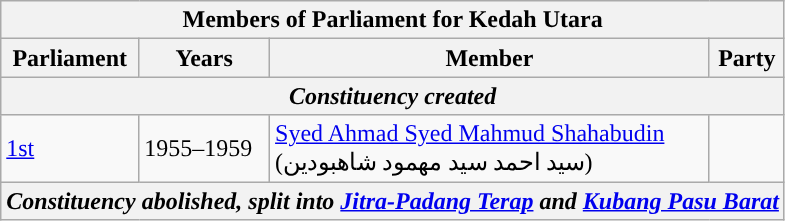<table class="wikitable">
<tr>
<th colspan="4">Members of Parliament for Kedah Utara</th>
</tr>
<tr>
<th>Parliament</th>
<th>Years</th>
<th>Member</th>
<th>Party</th>
</tr>
<tr>
<th colspan="4"><em>Constituency created</em></th>
</tr>
<tr>
<td><a href='#'>1st</a></td>
<td>1955–1959</td>
<td><a href='#'>Syed Ahmad Syed Mahmud Shahabudin</a>  <br> (سيد احمد سيد مهمود شاهبودين)</td>
<td></td>
</tr>
<tr>
<th colspan="4"><em>Constituency abolished, split into <a href='#'>Jitra-Padang Terap</a> and <a href='#'>Kubang Pasu Barat</a></em></th>
</tr>
</table>
